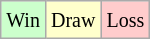<table class="wikitable">
<tr>
<td style="background-color: #ccffcc;"><small>Win</small></td>
<td style="background-color: #ffffcc;"><small>Draw</small></td>
<td style="background-color: #ffcccc;"><small>Loss</small></td>
</tr>
</table>
